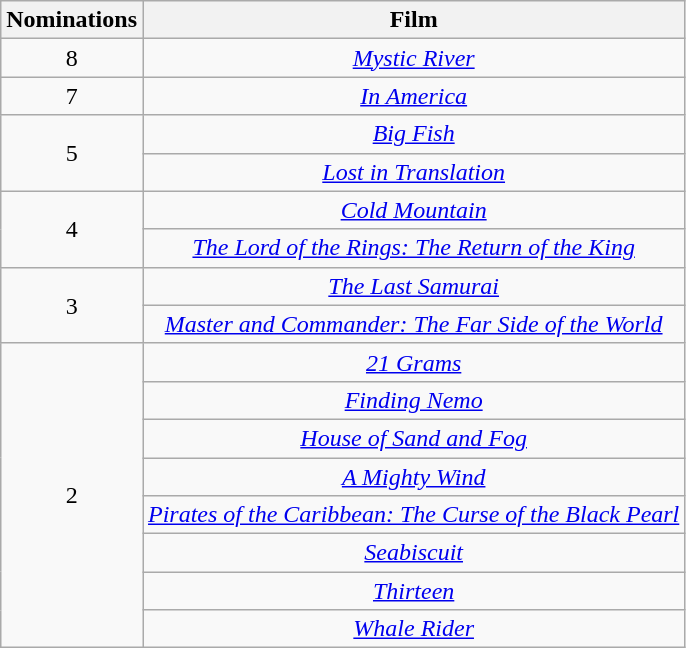<table class="wikitable" rowspan="2" style="text-align:center;" background: #f6e39c;>
<tr>
<th scope="col" style="width:55px;">Nominations</th>
<th scope="col" style="text-align:center;">Film</th>
</tr>
<tr>
<td>8</td>
<td><em><a href='#'>Mystic River</a></em></td>
</tr>
<tr>
<td>7</td>
<td><em><a href='#'>In America</a></em></td>
</tr>
<tr>
<td rowspan="2">5</td>
<td><em><a href='#'>Big Fish</a></em></td>
</tr>
<tr>
<td><em><a href='#'>Lost in Translation</a></em></td>
</tr>
<tr>
<td rowspan="2">4</td>
<td><em><a href='#'>Cold Mountain</a></em></td>
</tr>
<tr>
<td><em><a href='#'>The Lord of the Rings: The Return of the King</a></em></td>
</tr>
<tr>
<td rowspan="2">3</td>
<td><em><a href='#'>The Last Samurai</a></em></td>
</tr>
<tr>
<td><em><a href='#'>Master and Commander: The Far Side of the World</a></em></td>
</tr>
<tr>
<td rowspan="8">2</td>
<td><em><a href='#'>21 Grams</a></em></td>
</tr>
<tr>
<td><em><a href='#'>Finding Nemo</a></em></td>
</tr>
<tr>
<td><em><a href='#'>House of Sand and Fog</a></em></td>
</tr>
<tr>
<td><em><a href='#'>A Mighty Wind</a></em></td>
</tr>
<tr>
<td><em><a href='#'>Pirates of the Caribbean: The Curse of the Black Pearl</a></em></td>
</tr>
<tr>
<td><em><a href='#'>Seabiscuit</a></em></td>
</tr>
<tr>
<td><em><a href='#'>Thirteen</a></em></td>
</tr>
<tr>
<td><em><a href='#'>Whale Rider</a></em></td>
</tr>
</table>
